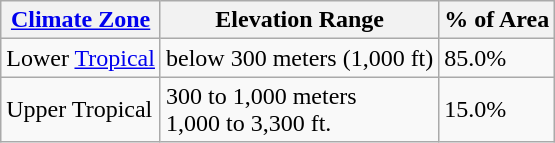<table class="wikitable">
<tr>
<th><a href='#'>Climate Zone</a></th>
<th>Elevation Range</th>
<th>% of Area</th>
</tr>
<tr>
<td>Lower <a href='#'>Tropical</a></td>
<td>below 300 meters (1,000 ft)</td>
<td>85.0%</td>
</tr>
<tr>
<td>Upper Tropical</td>
<td>300 to 1,000 meters<br>1,000 to 3,300 ft.</td>
<td>15.0%</td>
</tr>
</table>
